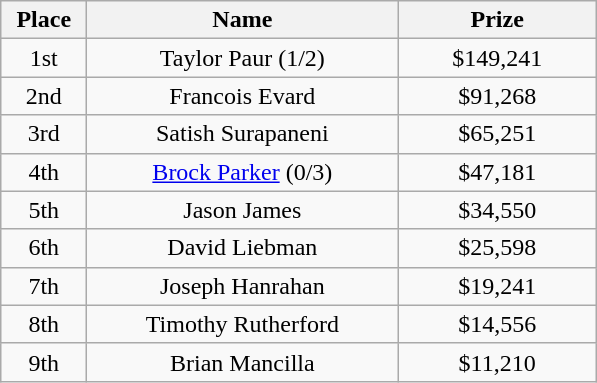<table class="wikitable">
<tr>
<th width="50">Place</th>
<th width="200">Name</th>
<th width="125">Prize</th>
</tr>
<tr>
<td align = "center">1st</td>
<td align = "center">Taylor Paur (1/2)</td>
<td align = "center">$149,241</td>
</tr>
<tr>
<td align = "center">2nd</td>
<td align = "center">Francois Evard</td>
<td align = "center">$91,268</td>
</tr>
<tr>
<td align = "center">3rd</td>
<td align = "center">Satish Surapaneni</td>
<td align = "center">$65,251</td>
</tr>
<tr>
<td align = "center">4th</td>
<td align = "center"><a href='#'>Brock Parker</a> (0/3)</td>
<td align = "center">$47,181</td>
</tr>
<tr>
<td align = "center">5th</td>
<td align = "center">Jason James</td>
<td align = "center">$34,550</td>
</tr>
<tr>
<td align = "center">6th</td>
<td align = "center">David Liebman</td>
<td align = "center">$25,598</td>
</tr>
<tr>
<td align = "center">7th</td>
<td align = "center">Joseph Hanrahan</td>
<td align = "center">$19,241</td>
</tr>
<tr>
<td align = "center">8th</td>
<td align = "center">Timothy Rutherford</td>
<td align = "center">$14,556</td>
</tr>
<tr>
<td align = "center">9th</td>
<td align = "center">Brian Mancilla</td>
<td align = "center">$11,210</td>
</tr>
</table>
